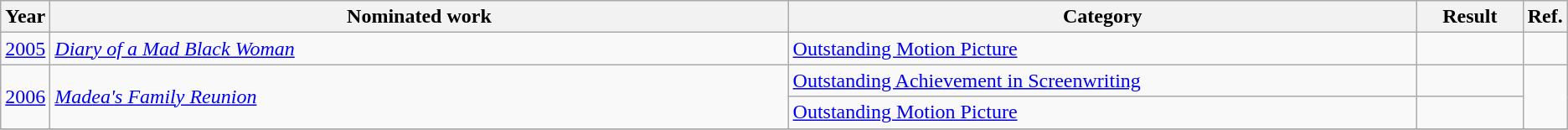<table class=wikitable>
<tr>
<th scope="col" style="width:1em;">Year</th>
<th scope="col" style="width:39em;">Nominated work</th>
<th scope="col" style="width:33em;">Category</th>
<th scope="col" style="width:5em;">Result</th>
<th scope="col" style="width:1em;">Ref.</th>
</tr>
<tr>
<td><a href='#'>2005</a></td>
<td><em><a href='#'>Diary of a Mad Black Woman</a></em></td>
<td><a href='#'>Outstanding Motion Picture</a></td>
<td></td>
<td style="text-align:center;"></td>
</tr>
<tr>
<td rowspan="2"><a href='#'>2006</a></td>
<td rowspan="2"><em><a href='#'>Madea's Family Reunion</a></em></td>
<td><a href='#'>Outstanding Achievement in Screenwriting</a></td>
<td></td>
<td style="text-align:center;" rowspan="2"></td>
</tr>
<tr>
<td><a href='#'>Outstanding Motion Picture</a></td>
<td></td>
</tr>
<tr>
</tr>
</table>
